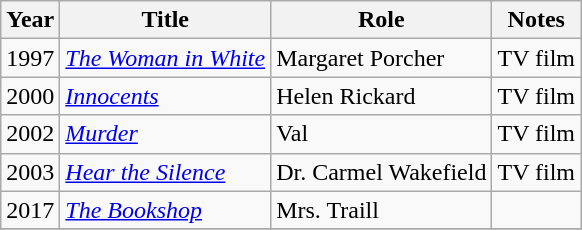<table class="wikitable">
<tr>
<th>Year</th>
<th>Title</th>
<th>Role</th>
<th>Notes</th>
</tr>
<tr>
<td>1997</td>
<td><em><a href='#'>The Woman in White</a></em></td>
<td>Margaret Porcher</td>
<td>TV film</td>
</tr>
<tr>
<td>2000</td>
<td><em><a href='#'>Innocents</a></em></td>
<td>Helen Rickard</td>
<td>TV film</td>
</tr>
<tr>
<td>2002</td>
<td><em><a href='#'>Murder</a></em></td>
<td>Val</td>
<td>TV film</td>
</tr>
<tr>
<td>2003</td>
<td><em><a href='#'>Hear the Silence</a></em></td>
<td>Dr. Carmel Wakefield</td>
<td>TV film</td>
</tr>
<tr>
<td>2017</td>
<td><em><a href='#'>The Bookshop</a></em></td>
<td>Mrs. Traill</td>
<td></td>
</tr>
<tr>
</tr>
</table>
